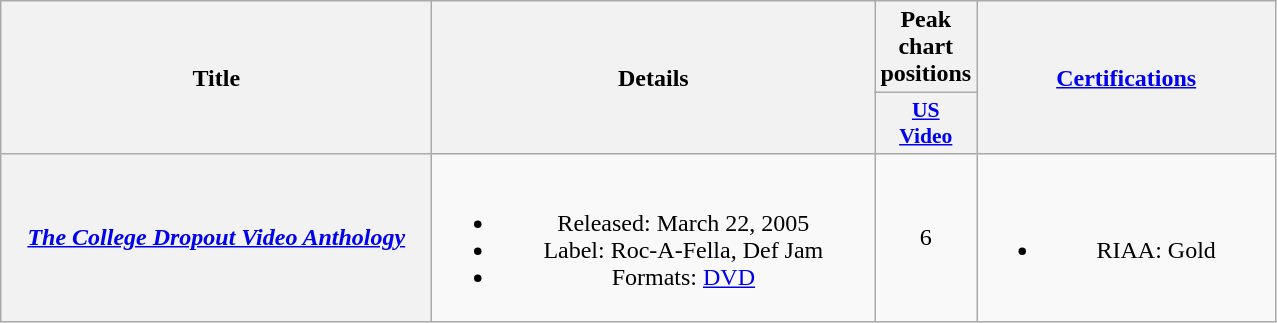<table class="wikitable plainrowheaders" style="text-align:center;">
<tr>
<th scope="col" rowspan="2" style="width:17.5em;">Title</th>
<th scope="col" rowspan="2" style="width:18em;">Details</th>
<th scope="col">Peak chart positions</th>
<th scope="col" rowspan="2" style="width:12em;"><a href='#'>Certifications</a></th>
</tr>
<tr>
<th scope="col" style="width:2.5em;font-size:90%;"><a href='#'>US<br>Video</a><br></th>
</tr>
<tr>
<th scope="row"><em><a href='#'>The College Dropout Video Anthology</a></em></th>
<td><br><ul><li>Released: March 22, 2005</li><li>Label: Roc-A-Fella, Def Jam</li><li>Formats: <a href='#'>DVD</a></li></ul></td>
<td>6</td>
<td><br><ul><li>RIAA: Gold</li></ul></td>
</tr>
</table>
